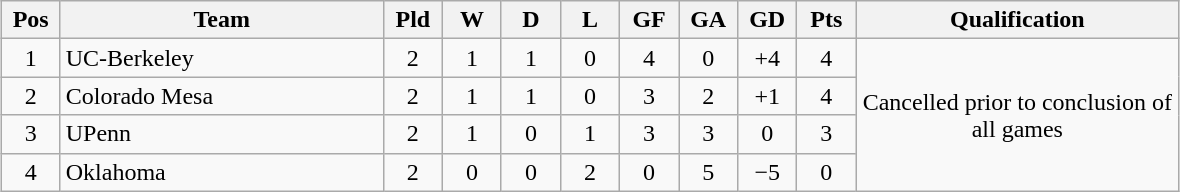<table class="wikitable" style="text-align:center; margin: 1em auto">
<tr>
<th style="width:2em">Pos</th>
<th style="width:13em">Team</th>
<th style="width:2em">Pld</th>
<th style="width:2em">W</th>
<th style="width:2em">D</th>
<th style="width:2em">L</th>
<th style="width:2em">GF</th>
<th style="width:2em">GA</th>
<th style="width:2em">GD</th>
<th style="width:2em">Pts</th>
<th style="width:13em">Qualification</th>
</tr>
<tr>
<td>1</td>
<td style="text-align:left">UC-Berkeley</td>
<td>2</td>
<td>1</td>
<td>1</td>
<td>0</td>
<td>4</td>
<td>0</td>
<td>+4</td>
<td>4</td>
<td rowspan="4">Cancelled prior to conclusion of all games</td>
</tr>
<tr>
<td>2</td>
<td style="text-align:left">Colorado Mesa</td>
<td>2</td>
<td>1</td>
<td>1</td>
<td>0</td>
<td>3</td>
<td>2</td>
<td>+1</td>
<td>4</td>
</tr>
<tr>
<td>3</td>
<td style="text-align:left">UPenn</td>
<td>2</td>
<td>1</td>
<td>0</td>
<td>1</td>
<td>3</td>
<td>3</td>
<td>0</td>
<td>3</td>
</tr>
<tr>
<td>4</td>
<td style="text-align:left">Oklahoma</td>
<td>2</td>
<td>0</td>
<td>0</td>
<td>2</td>
<td>0</td>
<td>5</td>
<td>−5</td>
<td>0</td>
</tr>
</table>
